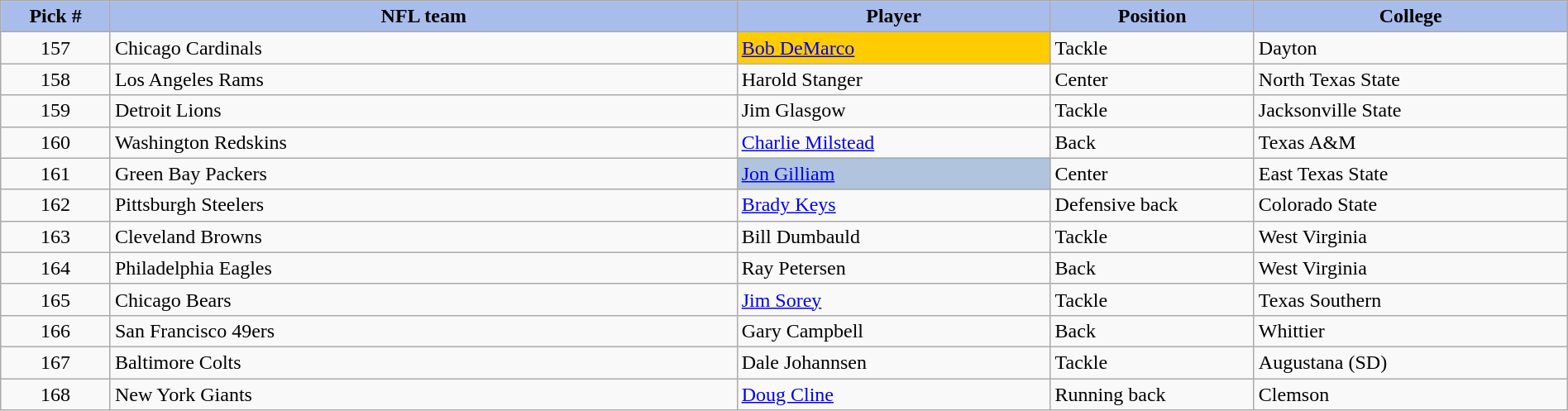<table class="wikitable sortable sortable" style="width: 100%">
<tr>
<th style="background:#A8BDEC;" width=7%>Pick #</th>
<th width=40% style="background:#A8BDEC;">NFL team</th>
<th width=20% style="background:#A8BDEC;">Player</th>
<th width=13% style="background:#A8BDEC;">Position</th>
<th style="background:#A8BDEC;">College</th>
</tr>
<tr>
<td align=center>157</td>
<td>Chicago Cardinals</td>
<td bgcolor="#FFCC00"><a href='#'>Bob DeMarco</a></td>
<td>Tackle</td>
<td>Dayton</td>
</tr>
<tr>
<td align=center>158</td>
<td>Los Angeles Rams</td>
<td>Harold Stanger</td>
<td>Center</td>
<td>North Texas State</td>
</tr>
<tr>
<td align=center>159</td>
<td>Detroit Lions</td>
<td>Jim Glasgow</td>
<td>Tackle</td>
<td>Jacksonville State</td>
</tr>
<tr>
<td align=center>160</td>
<td>Washington Redskins</td>
<td><a href='#'>Charlie Milstead</a></td>
<td>Back</td>
<td>Texas A&M</td>
</tr>
<tr>
<td align=center>161</td>
<td>Green Bay Packers</td>
<td bgcolor=lightsteelblue><a href='#'>Jon Gilliam</a></td>
<td>Center</td>
<td>East Texas State</td>
</tr>
<tr>
<td align=center>162</td>
<td>Pittsburgh Steelers</td>
<td><a href='#'>Brady Keys</a></td>
<td>Defensive back</td>
<td>Colorado State</td>
</tr>
<tr>
<td align=center>163</td>
<td>Cleveland Browns</td>
<td>Bill Dumbauld</td>
<td>Tackle</td>
<td>West Virginia</td>
</tr>
<tr>
<td align=center>164</td>
<td>Philadelphia Eagles</td>
<td>Ray Petersen</td>
<td>Back</td>
<td>West Virginia</td>
</tr>
<tr>
<td align=center>165</td>
<td>Chicago Bears</td>
<td><a href='#'>Jim Sorey</a></td>
<td>Tackle</td>
<td>Texas Southern</td>
</tr>
<tr>
<td align=center>166</td>
<td>San Francisco 49ers</td>
<td>Gary Campbell</td>
<td>Back</td>
<td>Whittier</td>
</tr>
<tr>
<td align=center>167</td>
<td>Baltimore Colts</td>
<td>Dale Johannsen</td>
<td>Tackle</td>
<td>Augustana (SD)</td>
</tr>
<tr>
<td align=center>168</td>
<td>New York Giants</td>
<td><a href='#'>Doug Cline</a></td>
<td>Running back</td>
<td>Clemson</td>
</tr>
</table>
